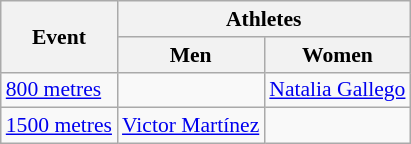<table class=wikitable style="font-size:90%">
<tr>
<th rowspan=2>Event</th>
<th colspan=2>Athletes</th>
</tr>
<tr>
<th>Men</th>
<th>Women</th>
</tr>
<tr>
<td><a href='#'>800 metres</a></td>
<td></td>
<td><a href='#'>Natalia Gallego</a></td>
</tr>
<tr>
<td><a href='#'>1500 metres</a></td>
<td><a href='#'>Victor Martínez</a></td>
<td></td>
</tr>
</table>
